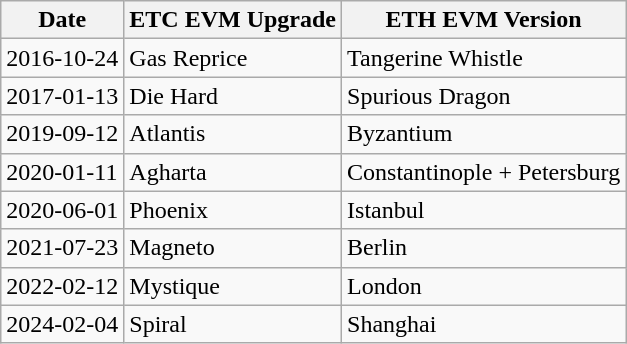<table class="wikitable floatleft" style="text-align: left;">
<tr>
<th>Date</th>
<th>ETC EVM Upgrade</th>
<th>ETH EVM Version</th>
</tr>
<tr>
<td>2016-10-24</td>
<td>Gas Reprice</td>
<td>Tangerine Whistle</td>
</tr>
<tr>
<td>2017-01-13</td>
<td>Die Hard</td>
<td>Spurious Dragon</td>
</tr>
<tr>
<td>2019-09-12</td>
<td>Atlantis</td>
<td>Byzantium</td>
</tr>
<tr>
<td>2020-01-11</td>
<td>Agharta</td>
<td>Constantinople + Petersburg</td>
</tr>
<tr>
<td>2020-06-01</td>
<td>Phoenix</td>
<td>Istanbul</td>
</tr>
<tr>
<td>2021-07-23</td>
<td>Magneto</td>
<td>Berlin</td>
</tr>
<tr>
<td>2022-02-12</td>
<td>Mystique</td>
<td>London</td>
</tr>
<tr>
<td>2024-02-04</td>
<td>Spiral</td>
<td>Shanghai</td>
</tr>
</table>
